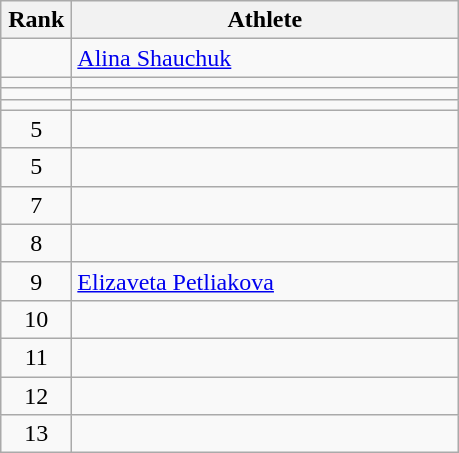<table class="wikitable" style="text-align: center;">
<tr>
<th width=40>Rank</th>
<th width=250>Athlete</th>
</tr>
<tr>
<td></td>
<td align="left"> <a href='#'>Alina Shauchuk</a>  </td>
</tr>
<tr>
<td></td>
<td align="left"></td>
</tr>
<tr>
<td></td>
<td align="left"></td>
</tr>
<tr>
<td></td>
<td align="left"></td>
</tr>
<tr>
<td>5</td>
<td align="left"></td>
</tr>
<tr>
<td>5</td>
<td align="left"></td>
</tr>
<tr>
<td>7</td>
<td align="left"></td>
</tr>
<tr>
<td>8</td>
<td align="left"></td>
</tr>
<tr>
<td>9</td>
<td align="left"> <a href='#'>Elizaveta Petliakova</a> </td>
</tr>
<tr>
<td>10</td>
<td align="left"></td>
</tr>
<tr>
<td>11</td>
<td align="left"></td>
</tr>
<tr>
<td>12</td>
<td align="left"></td>
</tr>
<tr>
<td>13</td>
<td align="left"></td>
</tr>
</table>
